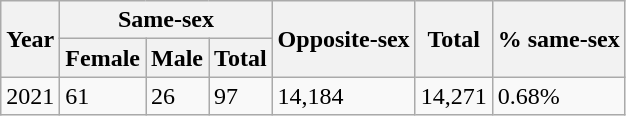<table class="wikitable">
<tr>
<th rowspan=2>Year</th>
<th colspan=3>Same-sex</th>
<th rowspan=2>Opposite-sex</th>
<th rowspan=2>Total</th>
<th rowspan=2>% same-sex</th>
</tr>
<tr>
<th>Female</th>
<th>Male</th>
<th>Total</th>
</tr>
<tr>
<td>2021</td>
<td>61</td>
<td>26</td>
<td>97</td>
<td>14,184</td>
<td>14,271</td>
<td>0.68%</td>
</tr>
</table>
